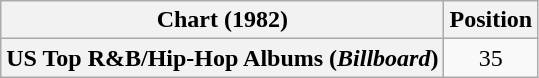<table class="wikitable plainrowheaders" style="text-align:center">
<tr>
<th scope="col">Chart (1982)</th>
<th scope="col">Position</th>
</tr>
<tr>
<th scope="row">US Top R&B/Hip-Hop Albums (<em>Billboard</em>)</th>
<td>35</td>
</tr>
</table>
